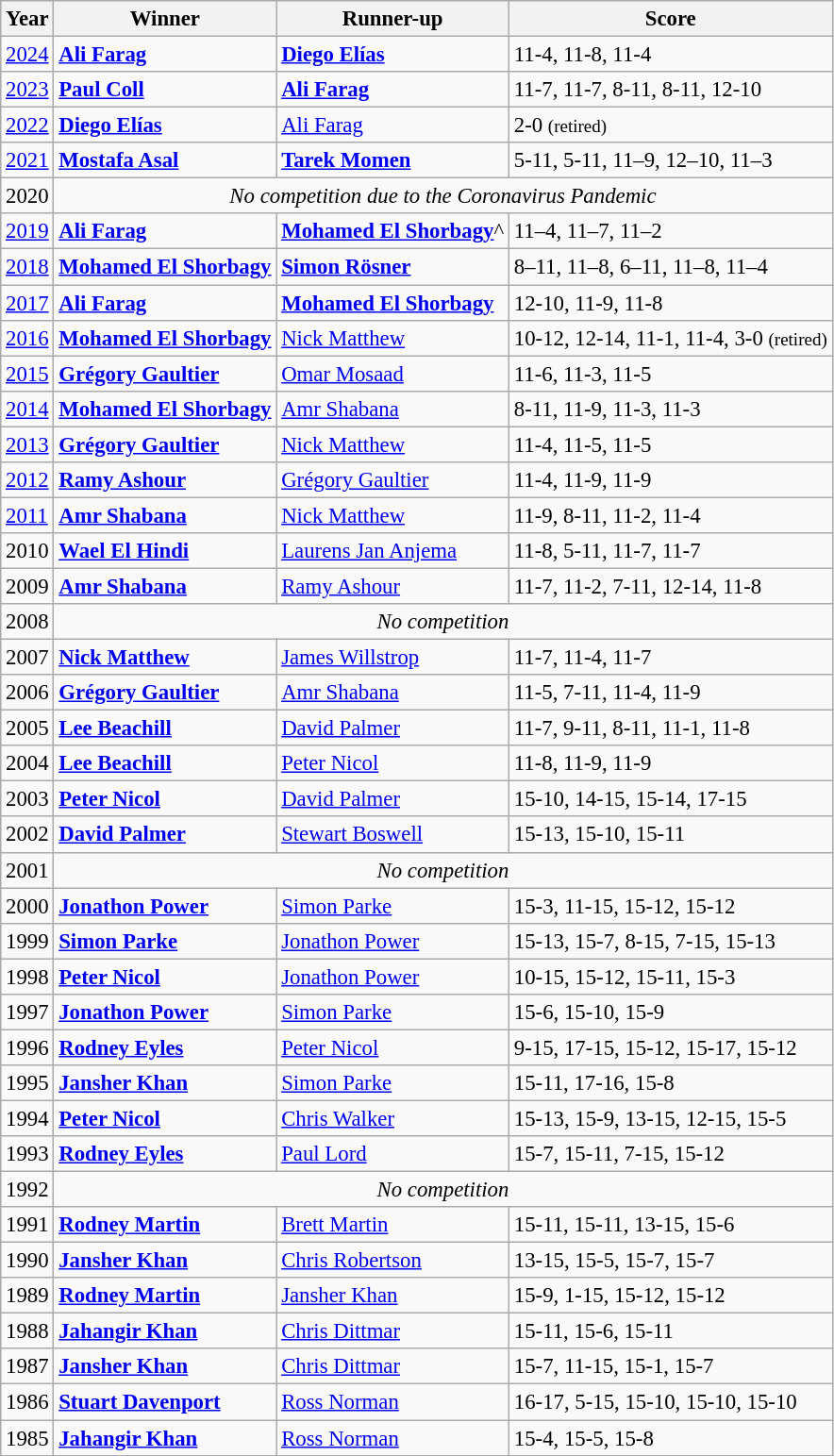<table class="wikitable"style="font-size:95%;">
<tr>
<th>Year</th>
<th>Winner</th>
<th>Runner-up</th>
<th>Score</th>
</tr>
<tr>
<td><a href='#'>2024</a></td>
<td> <strong><a href='#'>Ali Farag</a></strong></td>
<td> <strong><a href='#'>Diego Elías</a></strong></td>
<td>11-4, 11-8, 11-4</td>
</tr>
<tr>
<td><a href='#'>2023</a></td>
<td> <strong><a href='#'>Paul Coll</a></strong></td>
<td> <strong><a href='#'>Ali Farag</a></strong></td>
<td>11-7, 11-7, 8-11, 8-11, 12-10</td>
</tr>
<tr>
<td><a href='#'>2022</a></td>
<td> <strong><a href='#'>Diego Elías</a></strong></td>
<td> <a href='#'>Ali Farag</a></td>
<td>2-0 <small>(retired)</small></td>
</tr>
<tr>
<td><a href='#'>2021</a></td>
<td> <strong><a href='#'>Mostafa Asal</a></strong></td>
<td> <strong><a href='#'>Tarek Momen</a></strong></td>
<td>5-11, 5-11, 11–9, 12–10, 11–3</td>
</tr>
<tr>
<td>2020</td>
<td rowspan=1 colspan=3 align="center"><em>No competition due to the Coronavirus Pandemic</em></td>
</tr>
<tr>
<td><a href='#'>2019</a></td>
<td> <strong><a href='#'>Ali Farag</a></strong></td>
<td> <strong><a href='#'>Mohamed El Shorbagy</a></strong>^</td>
<td>11–4, 11–7, 11–2</td>
</tr>
<tr>
<td><a href='#'>2018</a></td>
<td> <strong><a href='#'>Mohamed El Shorbagy</a></strong></td>
<td> <strong><a href='#'>Simon Rösner</a></strong></td>
<td>8–11, 11–8, 6–11, 11–8, 11–4</td>
</tr>
<tr>
<td><a href='#'>2017</a></td>
<td> <strong><a href='#'>Ali Farag</a></strong></td>
<td> <strong><a href='#'>Mohamed El Shorbagy</a></strong></td>
<td>12-10, 11-9, 11-8</td>
</tr>
<tr>
<td><a href='#'>2016</a></td>
<td> <strong><a href='#'>Mohamed El Shorbagy</a></strong></td>
<td> <a href='#'>Nick Matthew</a></td>
<td>10-12, 12-14, 11-1, 11-4, 3-0 <small>(retired)</small></td>
</tr>
<tr>
<td><a href='#'>2015</a></td>
<td> <strong><a href='#'>Grégory Gaultier</a></strong></td>
<td> <a href='#'>Omar Mosaad</a></td>
<td>11-6, 11-3, 11-5</td>
</tr>
<tr>
<td><a href='#'>2014</a></td>
<td> <strong><a href='#'>Mohamed El Shorbagy</a></strong></td>
<td> <a href='#'>Amr Shabana</a></td>
<td>8-11, 11-9, 11-3, 11-3</td>
</tr>
<tr>
<td><a href='#'>2013</a></td>
<td> <strong><a href='#'>Grégory Gaultier</a></strong></td>
<td> <a href='#'>Nick Matthew</a></td>
<td>11-4, 11-5, 11-5</td>
</tr>
<tr>
<td><a href='#'>2012</a></td>
<td> <strong><a href='#'>Ramy Ashour</a></strong></td>
<td> <a href='#'>Grégory Gaultier</a></td>
<td>11-4, 11-9, 11-9</td>
</tr>
<tr>
<td><a href='#'>2011</a></td>
<td> <strong><a href='#'>Amr Shabana</a></strong></td>
<td> <a href='#'>Nick Matthew</a></td>
<td>11-9, 8-11, 11-2, 11-4</td>
</tr>
<tr>
<td>2010</td>
<td> <strong><a href='#'>Wael El Hindi</a></strong></td>
<td> <a href='#'>Laurens Jan Anjema</a></td>
<td>11-8, 5-11, 11-7, 11-7</td>
</tr>
<tr>
<td>2009</td>
<td> <strong><a href='#'>Amr Shabana</a></strong></td>
<td> <a href='#'>Ramy Ashour</a></td>
<td>11-7, 11-2, 7-11, 12-14, 11-8</td>
</tr>
<tr>
<td>2008</td>
<td rowspan=1 colspan=3 align="center"><em>No competition</em></td>
</tr>
<tr>
<td>2007</td>
<td> <strong><a href='#'>Nick Matthew</a></strong></td>
<td> <a href='#'>James Willstrop</a></td>
<td>11-7, 11-4, 11-7</td>
</tr>
<tr>
<td>2006</td>
<td> <strong><a href='#'>Grégory Gaultier</a></strong></td>
<td> <a href='#'>Amr Shabana</a></td>
<td>11-5, 7-11, 11-4, 11-9</td>
</tr>
<tr>
<td>2005</td>
<td> <strong><a href='#'>Lee Beachill</a></strong></td>
<td> <a href='#'>David Palmer</a></td>
<td>11-7, 9-11, 8-11, 11-1, 11-8</td>
</tr>
<tr>
<td>2004</td>
<td> <strong><a href='#'>Lee Beachill</a></strong></td>
<td> <a href='#'>Peter Nicol</a></td>
<td>11-8, 11-9, 11-9</td>
</tr>
<tr>
<td>2003</td>
<td> <strong><a href='#'>Peter Nicol</a></strong></td>
<td> <a href='#'>David Palmer</a></td>
<td>15-10, 14-15, 15-14, 17-15</td>
</tr>
<tr>
<td>2002</td>
<td> <strong><a href='#'>David Palmer</a></strong></td>
<td> <a href='#'>Stewart Boswell</a></td>
<td>15-13, 15-10, 15-11</td>
</tr>
<tr>
<td>2001</td>
<td rowspan=1 colspan=3 align="center"><em>No competition</em></td>
</tr>
<tr>
<td>2000</td>
<td> <strong><a href='#'>Jonathon Power</a></strong></td>
<td> <a href='#'>Simon Parke</a></td>
<td>15-3, 11-15, 15-12, 15-12</td>
</tr>
<tr>
<td>1999</td>
<td> <strong><a href='#'>Simon Parke</a></strong></td>
<td> <a href='#'>Jonathon Power</a></td>
<td>15-13, 15-7, 8-15, 7-15, 15-13</td>
</tr>
<tr>
<td>1998</td>
<td> <strong><a href='#'>Peter Nicol</a></strong></td>
<td> <a href='#'>Jonathon Power</a></td>
<td>10-15, 15-12, 15-11, 15-3</td>
</tr>
<tr>
<td>1997</td>
<td> <strong><a href='#'>Jonathon Power</a></strong></td>
<td> <a href='#'>Simon Parke</a></td>
<td>15-6, 15-10, 15-9</td>
</tr>
<tr>
<td>1996</td>
<td> <strong><a href='#'>Rodney Eyles</a></strong></td>
<td> <a href='#'>Peter Nicol</a></td>
<td>9-15, 17-15, 15-12, 15-17, 15-12</td>
</tr>
<tr>
<td>1995</td>
<td> <strong><a href='#'>Jansher Khan</a></strong></td>
<td> <a href='#'>Simon Parke</a></td>
<td>15-11, 17-16, 15-8</td>
</tr>
<tr>
<td>1994</td>
<td> <strong><a href='#'>Peter Nicol</a></strong></td>
<td> <a href='#'>Chris Walker</a></td>
<td>15-13, 15-9, 13-15, 12-15, 15-5</td>
</tr>
<tr>
<td>1993</td>
<td> <strong><a href='#'>Rodney Eyles</a></strong></td>
<td> <a href='#'>Paul Lord</a></td>
<td>15-7, 15-11, 7-15, 15-12</td>
</tr>
<tr>
<td>1992</td>
<td rowspan=1 colspan=3 align="center"><em>No competition</em></td>
</tr>
<tr>
<td>1991</td>
<td> <strong><a href='#'>Rodney Martin</a></strong></td>
<td> <a href='#'>Brett Martin</a></td>
<td>15-11, 15-11, 13-15, 15-6</td>
</tr>
<tr>
<td>1990</td>
<td> <strong><a href='#'>Jansher Khan</a></strong></td>
<td> <a href='#'>Chris Robertson</a></td>
<td>13-15, 15-5, 15-7, 15-7</td>
</tr>
<tr>
<td>1989</td>
<td> <strong><a href='#'>Rodney Martin</a></strong></td>
<td> <a href='#'>Jansher Khan</a></td>
<td>15-9, 1-15, 15-12, 15-12</td>
</tr>
<tr>
<td>1988</td>
<td> <strong><a href='#'>Jahangir Khan</a></strong></td>
<td> <a href='#'>Chris Dittmar</a></td>
<td>15-11, 15-6, 15-11</td>
</tr>
<tr>
<td>1987</td>
<td> <strong><a href='#'>Jansher Khan</a></strong></td>
<td> <a href='#'>Chris Dittmar</a></td>
<td>15-7, 11-15, 15-1, 15-7</td>
</tr>
<tr>
<td>1986</td>
<td> <strong><a href='#'>Stuart Davenport</a></strong></td>
<td> <a href='#'>Ross Norman</a></td>
<td>16-17, 5-15, 15-10, 15-10, 15-10</td>
</tr>
<tr>
<td>1985</td>
<td> <strong><a href='#'>Jahangir Khan</a></strong></td>
<td> <a href='#'>Ross Norman</a></td>
<td>15-4, 15-5, 15-8</td>
</tr>
</table>
